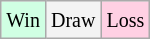<table class="wikitable">
<tr>
<td style="background-color: #d0ffe3;"><small>Win</small></td>
<td style="background-color: #f3f3f3;"><small>Draw</small></td>
<td style="background-color: #ffd0e3;"><small>Loss</small></td>
</tr>
</table>
